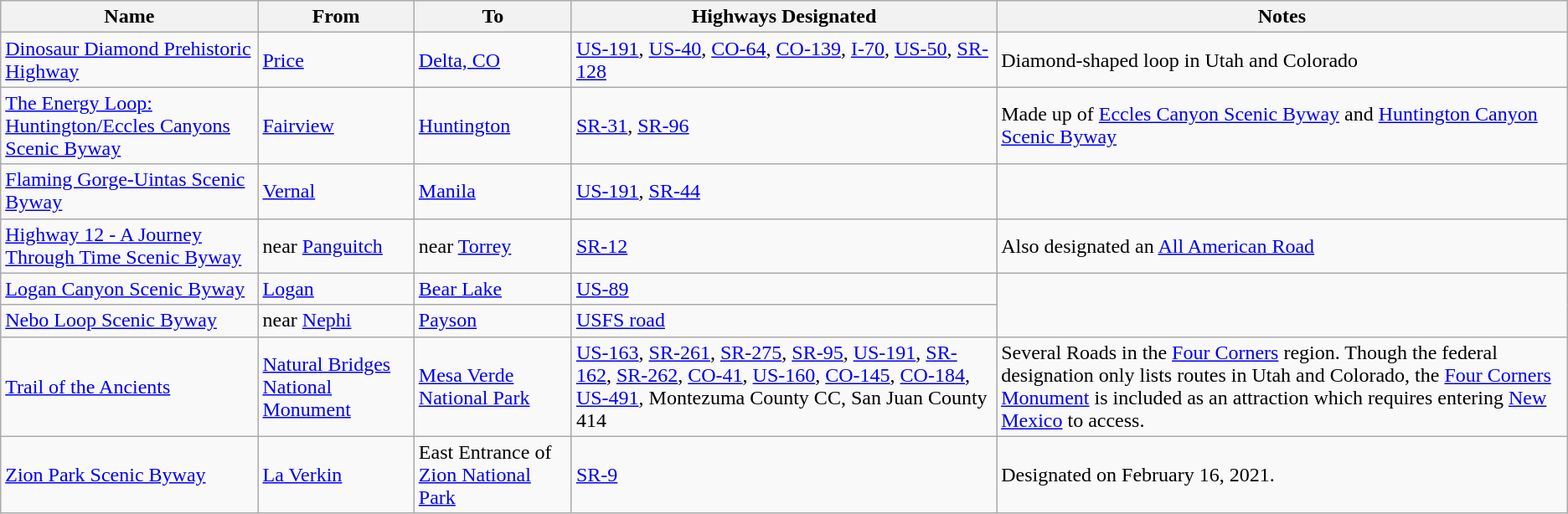<table class=wikitable>
<tr>
<th>Name</th>
<th>From</th>
<th>To</th>
<th>Highways Designated</th>
<th>Notes</th>
</tr>
<tr>
<td><a href='#'>Dinosaur Diamond Prehistoric Highway</a></td>
<td><a href='#'>Price</a></td>
<td><a href='#'>Delta, CO</a></td>
<td><a href='#'>US-191</a>, <a href='#'>US-40</a>, <a href='#'>CO-64</a>, <a href='#'>CO-139</a>, <a href='#'>I-70</a>, <a href='#'>US-50</a>, <a href='#'>SR-128</a></td>
<td>Diamond-shaped loop in Utah and Colorado</td>
</tr>
<tr>
<td><a href='#'>The Energy Loop: Huntington/Eccles Canyons Scenic Byway</a></td>
<td><a href='#'>Fairview</a></td>
<td><a href='#'>Huntington</a></td>
<td><a href='#'>SR-31</a>, <a href='#'>SR-96</a></td>
<td>Made up of <a href='#'>Eccles Canyon Scenic Byway</a> and <a href='#'>Huntington Canyon Scenic Byway</a></td>
</tr>
<tr>
<td><a href='#'>Flaming Gorge-Uintas Scenic Byway</a></td>
<td><a href='#'>Vernal</a></td>
<td><a href='#'>Manila</a></td>
<td><a href='#'>US-191</a>, <a href='#'>SR-44</a></td>
</tr>
<tr>
<td><a href='#'>Highway 12 - A Journey Through Time Scenic Byway</a></td>
<td>near <a href='#'>Panguitch</a></td>
<td>near <a href='#'>Torrey</a></td>
<td><a href='#'>SR-12</a></td>
<td>Also designated an <a href='#'>All American Road</a></td>
</tr>
<tr>
<td><a href='#'>Logan Canyon Scenic Byway</a></td>
<td><a href='#'>Logan</a></td>
<td><a href='#'>Bear Lake</a></td>
<td><a href='#'>US-89</a></td>
</tr>
<tr>
<td><a href='#'>Nebo Loop Scenic Byway</a></td>
<td>near <a href='#'>Nephi</a></td>
<td><a href='#'>Payson</a></td>
<td><a href='#'>USFS road</a></td>
</tr>
<tr>
<td><a href='#'>Trail of the Ancients</a></td>
<td><a href='#'>Natural Bridges National Monument</a></td>
<td><a href='#'>Mesa Verde National Park</a></td>
<td><a href='#'>US-163</a>, <a href='#'>SR-261</a>, <a href='#'>SR-275</a>, <a href='#'>SR-95</a>, <a href='#'>US-191</a>, <a href='#'>SR-162</a>, <a href='#'>SR-262</a>, <a href='#'>CO-41</a>, <a href='#'>US-160</a>, <a href='#'>CO-145</a>, <a href='#'>CO-184</a>, <a href='#'>US-491</a>, Montezuma County CC, San Juan County 414</td>
<td>Several Roads in the <a href='#'>Four Corners</a> region. Though the federal designation only lists routes in Utah and Colorado, the <a href='#'>Four Corners Monument</a> is included as an attraction which requires entering <a href='#'>New Mexico</a> to access.</td>
</tr>
<tr>
<td><a href='#'>Zion Park Scenic Byway</a></td>
<td><a href='#'>La Verkin</a></td>
<td>East Entrance of <a href='#'>Zion National Park</a></td>
<td><a href='#'>SR-9</a></td>
<td>Designated on February 16, 2021.</td>
</tr>
</table>
